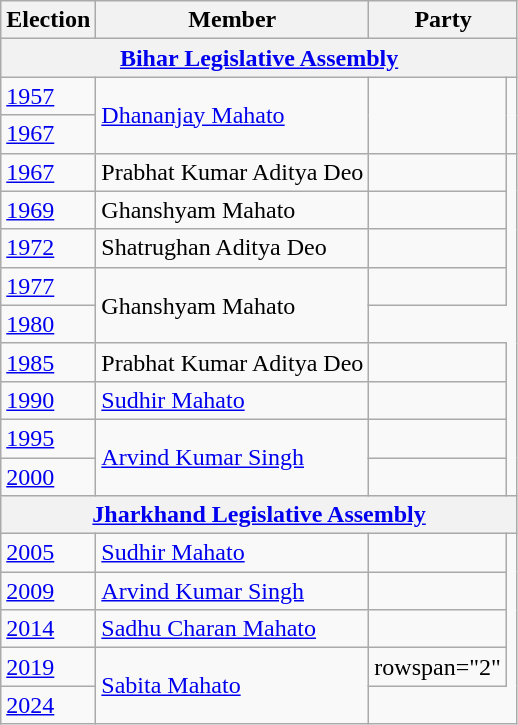<table class="wikitable sortable">
<tr>
<th>Election</th>
<th>Member</th>
<th colspan=2>Party</th>
</tr>
<tr>
<th colspan="4"><a href='#'>Bihar Legislative Assembly</a></th>
</tr>
<tr>
<td><a href='#'>1957</a></td>
<td rowspan="2"><a href='#'>Dhananjay Mahato</a></td>
<td rowspan="2"></td>
<td rowspan="2"></td>
</tr>
<tr>
<td><a href='#'>1967</a></td>
</tr>
<tr>
<td><a href='#'>1967</a></td>
<td>Prabhat Kumar Aditya Deo</td>
<td></td>
</tr>
<tr>
<td><a href='#'>1969</a></td>
<td>Ghanshyam Mahato</td>
<td></td>
</tr>
<tr>
<td><a href='#'>1972</a></td>
<td>Shatrughan Aditya Deo</td>
<td></td>
</tr>
<tr>
<td><a href='#'>1977</a></td>
<td rowspan="2">Ghanshyam Mahato</td>
<td></td>
</tr>
<tr>
<td><a href='#'>1980</a></td>
</tr>
<tr>
<td><a href='#'>1985</a></td>
<td>Prabhat Kumar Aditya Deo</td>
<td></td>
</tr>
<tr>
<td><a href='#'>1990</a></td>
<td><a href='#'>Sudhir Mahato</a></td>
<td></td>
</tr>
<tr>
<td><a href='#'>1995</a></td>
<td rowspan="2"><a href='#'>Arvind Kumar Singh</a></td>
<td></td>
</tr>
<tr>
<td><a href='#'>2000</a></td>
<td></td>
</tr>
<tr>
<th colspan=4><a href='#'>Jharkhand Legislative Assembly</a></th>
</tr>
<tr>
<td><a href='#'>2005</a></td>
<td><a href='#'>Sudhir Mahato</a></td>
<td></td>
</tr>
<tr>
<td><a href='#'>2009</a></td>
<td><a href='#'>Arvind Kumar Singh</a></td>
<td></td>
</tr>
<tr>
<td><a href='#'>2014</a></td>
<td><a href='#'>Sadhu Charan Mahato</a></td>
<td></td>
</tr>
<tr>
<td><a href='#'>2019</a></td>
<td rowspan="2"><a href='#'>Sabita Mahato</a></td>
<td>rowspan="2" </td>
</tr>
<tr>
<td><a href='#'>2024</a></td>
</tr>
</table>
